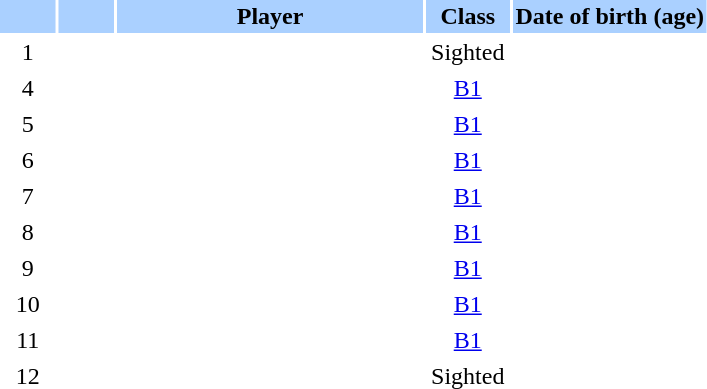<table class="sortable" border="0" cellspacing="2" cellpadding="2">
<tr style="background-color:#AAD0FF">
<th width=8%></th>
<th width=8%></th>
<th width=44%>Player</th>
<th width=12%>Class</th>
<th width=28%>Date of birth (age)</th>
</tr>
<tr>
<td style="text-align: center;">1</td>
<td style="text-align: center;"></td>
<td></td>
<td style="text-align: center;">Sighted</td>
<td></td>
</tr>
<tr>
<td style="text-align: center;">4</td>
<td style="text-align: center;"></td>
<td></td>
<td style="text-align: center;"><a href='#'>B1</a></td>
<td></td>
</tr>
<tr>
<td style="text-align: center;">5</td>
<td style="text-align: center;"></td>
<td></td>
<td style="text-align: center;"><a href='#'>B1</a></td>
<td></td>
</tr>
<tr>
<td style="text-align: center;">6</td>
<td style="text-align: center;"></td>
<td></td>
<td style="text-align: center;"><a href='#'>B1</a></td>
<td></td>
</tr>
<tr>
<td style="text-align: center;">7</td>
<td style="text-align: center;"></td>
<td></td>
<td style="text-align: center;"><a href='#'>B1</a></td>
<td></td>
</tr>
<tr>
<td style="text-align: center;">8</td>
<td style="text-align: center;"></td>
<td></td>
<td style="text-align: center;"><a href='#'>B1</a></td>
<td></td>
</tr>
<tr>
<td style="text-align: center;">9</td>
<td style="text-align: center;"></td>
<td></td>
<td style="text-align: center;"><a href='#'>B1</a></td>
<td></td>
</tr>
<tr>
<td style="text-align: center;">10</td>
<td style="text-align: center;"></td>
<td></td>
<td style="text-align: center;"><a href='#'>B1</a></td>
<td></td>
</tr>
<tr>
<td style="text-align: center;">11</td>
<td style="text-align: center;"></td>
<td></td>
<td style="text-align: center;"><a href='#'>B1</a></td>
<td></td>
</tr>
<tr>
<td style="text-align: center;">12</td>
<td style="text-align: center;"></td>
<td></td>
<td style="text-align: center;">Sighted</td>
<td></td>
</tr>
</table>
